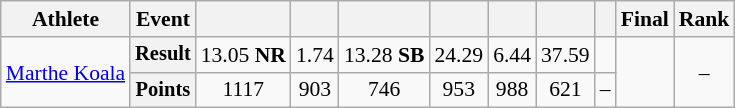<table class="wikitable" style="font-size:90%">
<tr>
<th>Athlete</th>
<th>Event</th>
<th></th>
<th></th>
<th></th>
<th></th>
<th></th>
<th></th>
<th></th>
<th>Final</th>
<th>Rank</th>
</tr>
<tr style=text-align:center>
<td rowspan=2 style=text-align:left><a href='#'>Marthe Koala</a></td>
<th style="font-size:95%">Result</th>
<td>13.05 <strong>NR</strong></td>
<td>1.74</td>
<td>13.28 <strong>SB</strong></td>
<td>24.29</td>
<td>6.44</td>
<td>37.59</td>
<td></td>
<td rowspan=2></td>
<td rowspan=2>–</td>
</tr>
<tr style=text-align:center>
<th style="font-size:95%">Points</th>
<td>1117</td>
<td>903</td>
<td>746</td>
<td>953</td>
<td>988</td>
<td>621</td>
<td>–</td>
</tr>
</table>
